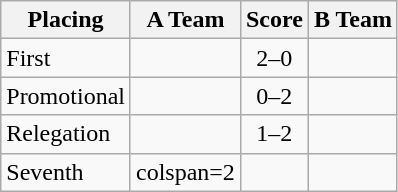<table class=wikitable style="border:1px solid #AAAAAA;">
<tr>
<th>Placing</th>
<th>A Team</th>
<th>Score</th>
<th>B Team</th>
</tr>
<tr>
<td>First</td>
<td><strong></strong></td>
<td align="center">2–0</td>
<td></td>
</tr>
<tr>
<td>Promotional</td>
<td></td>
<td align="center">0–2</td>
<td><strong></strong></td>
</tr>
<tr>
<td>Relegation</td>
<td><em></em></td>
<td align="center">1–2</td>
<td><strong></strong></td>
</tr>
<tr>
<td>Seventh</td>
<td>colspan=2 </td>
<td><em></em></td>
</tr>
</table>
